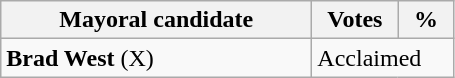<table class="wikitable">
<tr>
<th width="200px">Mayoral candidate</th>
<th width="50px">Votes</th>
<th width="30px">%</th>
</tr>
<tr>
<td><strong>Brad West</strong> (X) </td>
<td colspan="2">Acclaimed</td>
</tr>
</table>
